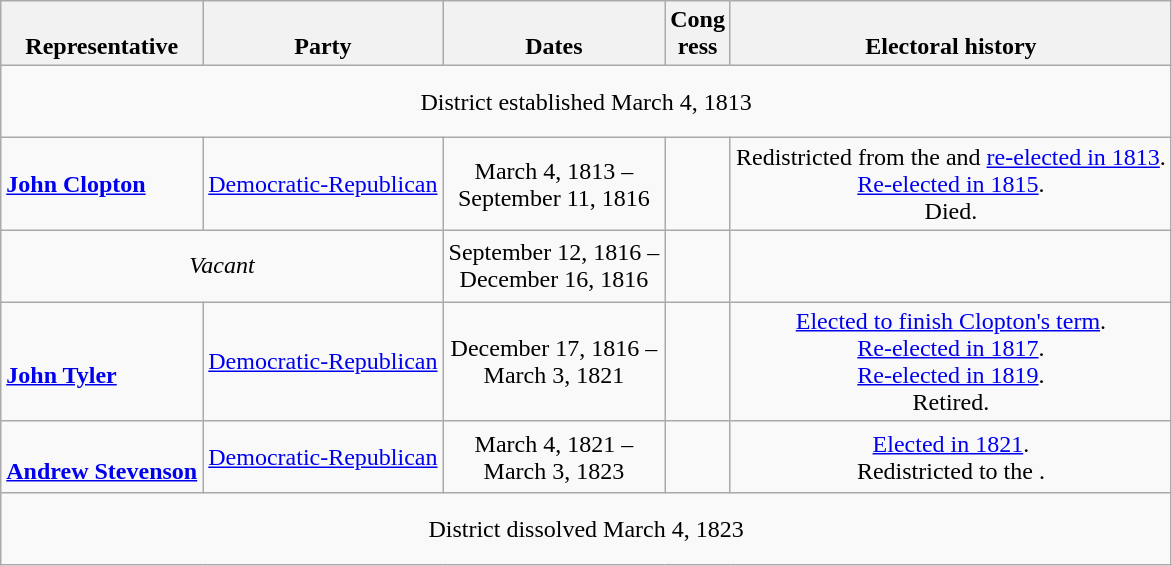<table class=wikitable style="text-align:center">
<tr valign=bottom>
<th>Representative</th>
<th>Party</th>
<th>Dates</th>
<th>Cong<br>ress</th>
<th>Electoral history</th>
</tr>
<tr style="height:3em">
<td colspan=5>District established March 4, 1813</td>
</tr>
<tr style="height:3em">
<td align=left><strong><a href='#'>John Clopton</a></strong><br></td>
<td><a href='#'>Democratic-Republican</a></td>
<td nowrap>March 4, 1813 –<br>September 11, 1816</td>
<td></td>
<td>Redistricted from the  and <a href='#'>re-elected in 1813</a>.<br><a href='#'>Re-elected in 1815</a>.<br>Died.</td>
</tr>
<tr style="height:3em">
<td colspan=2><em>Vacant</em></td>
<td nowrap>September 12, 1816 –<br>December 16, 1816</td>
<td></td>
<td></td>
</tr>
<tr style="height:3em">
<td align=left><br><strong><a href='#'>John Tyler</a></strong><br></td>
<td><a href='#'>Democratic-Republican</a></td>
<td nowrap>December 17, 1816 –<br>March 3, 1821</td>
<td></td>
<td><a href='#'>Elected to finish Clopton's term</a>.<br><a href='#'>Re-elected in 1817</a>.<br><a href='#'>Re-elected in 1819</a>.<br>Retired.</td>
</tr>
<tr style="height:3em">
<td align=left><br><strong><a href='#'>Andrew Stevenson</a></strong><br></td>
<td><a href='#'>Democratic-Republican</a></td>
<td nowrap>March 4, 1821 –<br>March 3, 1823</td>
<td></td>
<td><a href='#'>Elected in 1821</a>.<br>Redistricted to the .</td>
</tr>
<tr style="height:3em">
<td colspan=5>District dissolved March 4, 1823</td>
</tr>
</table>
